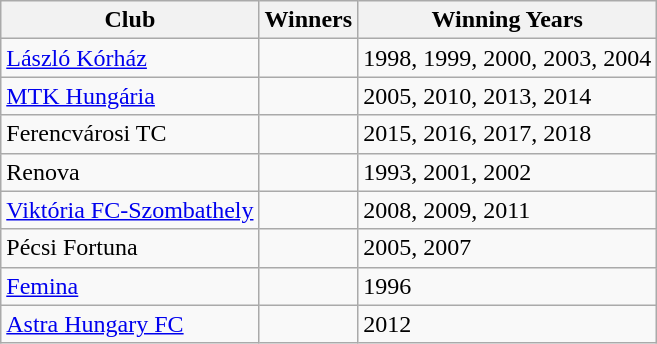<table class="wikitable">
<tr>
<th>Club</th>
<th align="center">Winners</th>
<th>Winning Years</th>
</tr>
<tr>
<td><a href='#'>László Kórház</a></td>
<td></td>
<td>1998, 1999, 2000, 2003, 2004</td>
</tr>
<tr>
<td><a href='#'>MTK Hungária</a></td>
<td></td>
<td>2005, 2010, 2013, 2014</td>
</tr>
<tr>
<td>Ferencvárosi TC</td>
<td></td>
<td>2015, 2016, 2017, 2018</td>
</tr>
<tr>
<td>Renova</td>
<td></td>
<td>1993, 2001, 2002</td>
</tr>
<tr>
<td><a href='#'>Viktória FC-Szombathely</a></td>
<td></td>
<td>2008, 2009, 2011</td>
</tr>
<tr>
<td>Pécsi Fortuna</td>
<td></td>
<td>2005, 2007</td>
</tr>
<tr>
<td><a href='#'>Femina</a></td>
<td></td>
<td>1996</td>
</tr>
<tr>
<td><a href='#'>Astra Hungary FC</a></td>
<td></td>
<td>2012</td>
</tr>
</table>
